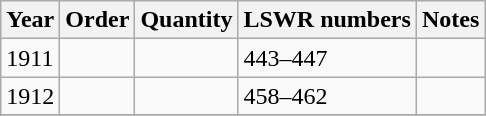<table class="wikitable collapsible collapsed">
<tr>
<th>Year</th>
<th>Order</th>
<th>Quantity</th>
<th>LSWR numbers</th>
<th>Notes</th>
</tr>
<tr>
<td>1911</td>
<td></td>
<td></td>
<td>443–447</td>
<td></td>
</tr>
<tr>
<td>1912</td>
<td></td>
<td></td>
<td>458–462</td>
<td></td>
</tr>
<tr>
</tr>
</table>
